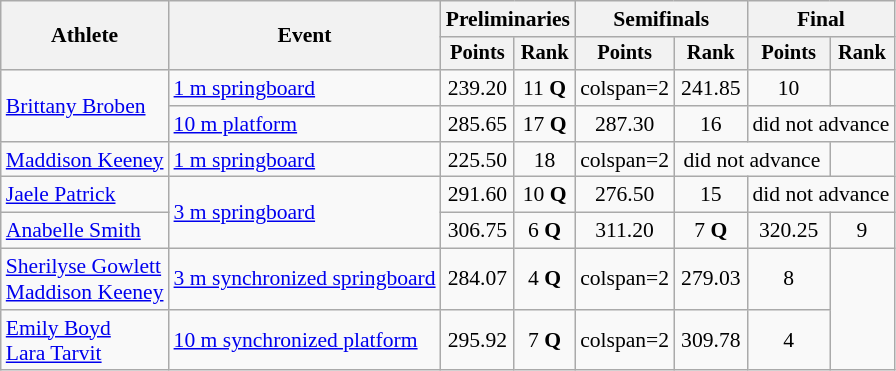<table class=wikitable style="font-size:90%;">
<tr>
<th rowspan="2">Athlete</th>
<th rowspan="2">Event</th>
<th colspan="2">Preliminaries</th>
<th colspan="2">Semifinals</th>
<th colspan="2">Final</th>
</tr>
<tr style="font-size:95%">
<th>Points</th>
<th>Rank</th>
<th>Points</th>
<th>Rank</th>
<th>Points</th>
<th>Rank</th>
</tr>
<tr align=center>
<td align=left rowspan=2><a href='#'>Brittany Broben</a></td>
<td align=left><a href='#'>1 m springboard</a></td>
<td>239.20</td>
<td>11 <strong>Q</strong></td>
<td>colspan=2 </td>
<td>241.85</td>
<td>10</td>
</tr>
<tr align=center>
<td align=left><a href='#'>10 m platform</a></td>
<td>285.65</td>
<td>17 <strong>Q</strong></td>
<td>287.30</td>
<td>16</td>
<td colspan=2>did not advance</td>
</tr>
<tr align=center>
<td align=left><a href='#'>Maddison Keeney</a></td>
<td align=left><a href='#'>1 m springboard</a></td>
<td>225.50</td>
<td>18</td>
<td>colspan=2 </td>
<td colspan=2>did not advance</td>
</tr>
<tr align=center>
<td align=left><a href='#'>Jaele Patrick</a></td>
<td align=left rowspan=2><a href='#'>3 m springboard</a></td>
<td>291.60</td>
<td>10 <strong>Q</strong></td>
<td>276.50</td>
<td>15</td>
<td colspan=2>did not advance</td>
</tr>
<tr align=center>
<td align=left><a href='#'>Anabelle Smith</a></td>
<td>306.75</td>
<td>6 <strong>Q</strong></td>
<td>311.20</td>
<td>7 <strong>Q</strong></td>
<td>320.25</td>
<td>9</td>
</tr>
<tr align=center>
<td align=left><a href='#'>Sherilyse Gowlett</a><br><a href='#'>Maddison Keeney</a></td>
<td align=left><a href='#'>3 m synchronized springboard</a></td>
<td>284.07</td>
<td>4 <strong>Q</strong></td>
<td>colspan=2 </td>
<td>279.03</td>
<td>8</td>
</tr>
<tr align=center>
<td align=left><a href='#'>Emily Boyd</a><br><a href='#'>Lara Tarvit</a></td>
<td align=left><a href='#'>10 m synchronized platform</a></td>
<td>295.92</td>
<td>7 <strong>Q</strong></td>
<td>colspan=2 </td>
<td>309.78</td>
<td>4</td>
</tr>
</table>
